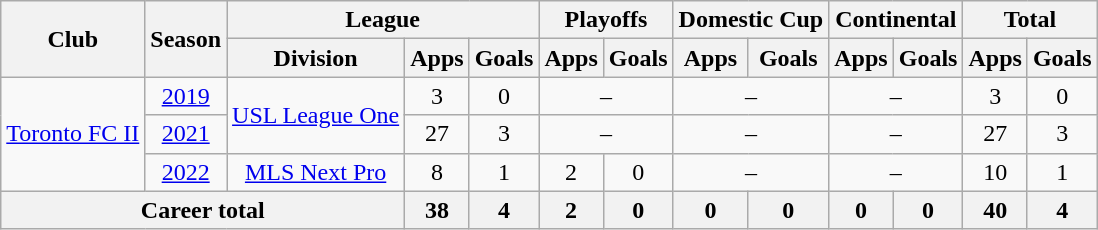<table class="wikitable" style="text-align: center">
<tr>
<th rowspan="2">Club</th>
<th rowspan="2">Season</th>
<th colspan="3">League</th>
<th colspan="2">Playoffs</th>
<th colspan="2">Domestic Cup</th>
<th colspan="2">Continental</th>
<th colspan="2">Total</th>
</tr>
<tr>
<th>Division</th>
<th>Apps</th>
<th>Goals</th>
<th>Apps</th>
<th>Goals</th>
<th>Apps</th>
<th>Goals</th>
<th>Apps</th>
<th>Goals</th>
<th>Apps</th>
<th>Goals</th>
</tr>
<tr>
<td rowspan=3><a href='#'>Toronto FC II</a></td>
<td><a href='#'>2019</a></td>
<td rowspan=2><a href='#'>USL League One</a></td>
<td>3</td>
<td>0</td>
<td colspan="2">–</td>
<td colspan="2">–</td>
<td colspan="2">–</td>
<td>3</td>
<td>0</td>
</tr>
<tr>
<td><a href='#'>2021</a></td>
<td>27</td>
<td>3</td>
<td colspan="2">–</td>
<td colspan="2">–</td>
<td colspan="2">–</td>
<td>27</td>
<td>3</td>
</tr>
<tr>
<td><a href='#'>2022</a></td>
<td><a href='#'>MLS Next Pro</a></td>
<td>8</td>
<td>1</td>
<td>2</td>
<td>0</td>
<td colspan="2">–</td>
<td colspan="2">–</td>
<td>10</td>
<td>1</td>
</tr>
<tr>
<th colspan="3"><strong>Career total</strong></th>
<th>38</th>
<th>4</th>
<th>2</th>
<th>0</th>
<th>0</th>
<th>0</th>
<th>0</th>
<th>0</th>
<th>40</th>
<th>4</th>
</tr>
</table>
